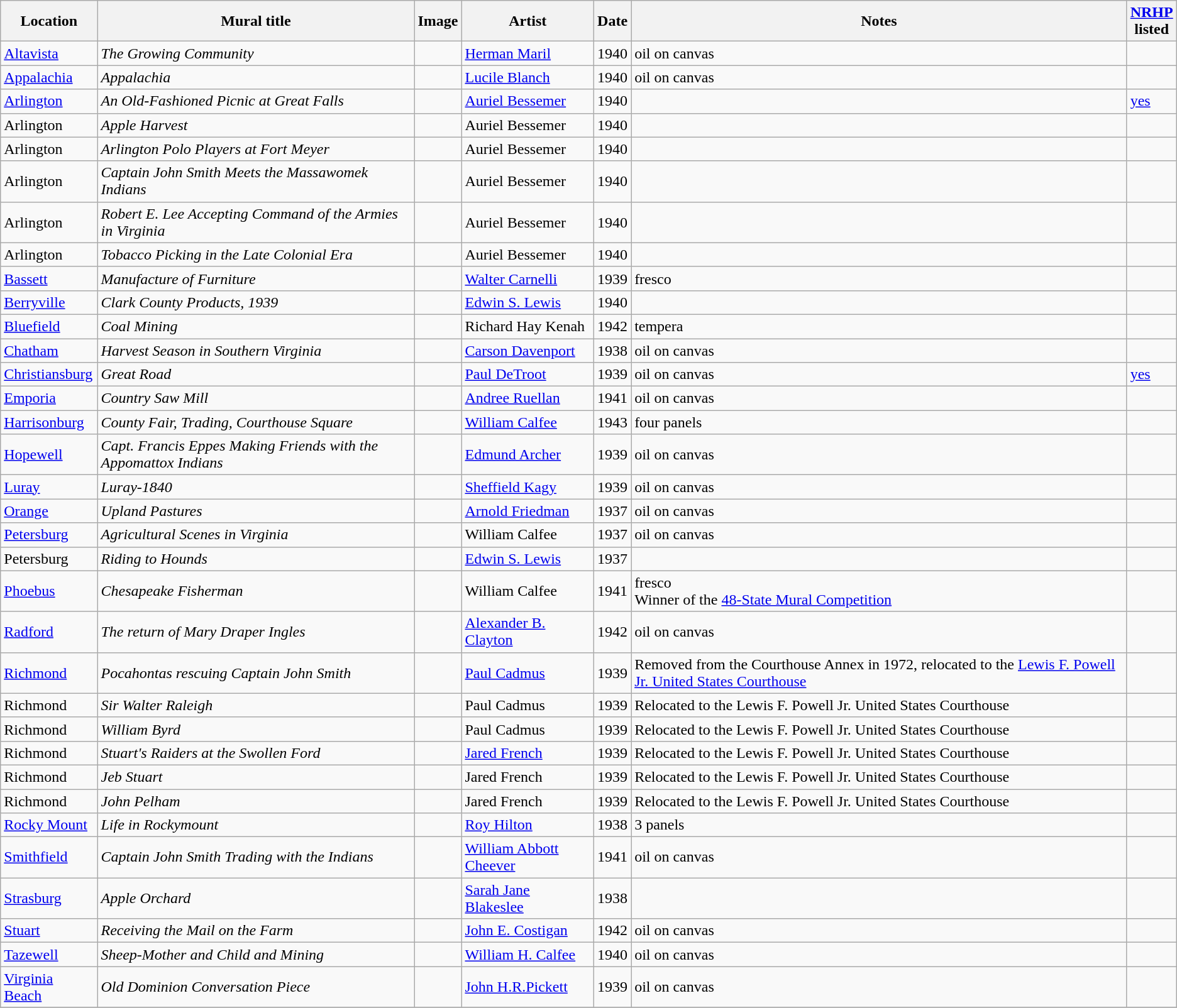<table class="wikitable sortable">
<tr>
<th>Location</th>
<th>Mural title</th>
<th>Image</th>
<th>Artist</th>
<th>Date</th>
<th>Notes</th>
<th><a href='#'>NRHP</a><br>listed</th>
</tr>
<tr>
<td><a href='#'>Altavista</a></td>
<td><em>The Growing Community</em></td>
<td></td>
<td><a href='#'>Herman Maril</a></td>
<td>1940</td>
<td>oil on canvas</td>
<td></td>
</tr>
<tr>
<td><a href='#'>Appalachia</a></td>
<td><em>Appalachia</em></td>
<td></td>
<td><a href='#'>Lucile Blanch</a></td>
<td>1940</td>
<td>oil on canvas</td>
<td></td>
</tr>
<tr>
<td><a href='#'>Arlington</a></td>
<td><em>An Old-Fashioned Picnic at Great Falls</em></td>
<td></td>
<td><a href='#'>Auriel Bessemer</a></td>
<td>1940</td>
<td></td>
<td><a href='#'>yes</a></td>
</tr>
<tr>
<td>Arlington</td>
<td><em>Apple Harvest</em></td>
<td></td>
<td>Auriel Bessemer</td>
<td>1940</td>
<td></td>
<td></td>
</tr>
<tr>
<td>Arlington</td>
<td><em>Arlington Polo Players at Fort Meyer</em></td>
<td></td>
<td>Auriel Bessemer</td>
<td>1940</td>
<td></td>
<td></td>
</tr>
<tr>
<td>Arlington</td>
<td><em>Captain John Smith Meets the Massawomek Indians</em></td>
<td></td>
<td>Auriel Bessemer</td>
<td>1940</td>
<td></td>
<td></td>
</tr>
<tr>
<td>Arlington</td>
<td><em>Robert E. Lee Accepting Command of the Armies in Virginia</em></td>
<td></td>
<td>Auriel Bessemer</td>
<td>1940</td>
<td></td>
<td></td>
</tr>
<tr>
<td>Arlington</td>
<td><em>Tobacco Picking in the Late Colonial Era</em></td>
<td></td>
<td>Auriel Bessemer</td>
<td>1940</td>
<td></td>
<td></td>
</tr>
<tr>
<td><a href='#'>Bassett</a></td>
<td><em>Manufacture of Furniture</em></td>
<td></td>
<td><a href='#'>Walter Carnelli</a></td>
<td>1939</td>
<td>fresco</td>
<td></td>
</tr>
<tr>
<td><a href='#'>Berryville</a></td>
<td><em>Clark County Products, 1939</em></td>
<td></td>
<td><a href='#'>Edwin S. Lewis</a></td>
<td>1940</td>
<td></td>
<td></td>
</tr>
<tr>
<td><a href='#'>Bluefield</a></td>
<td><em>Coal Mining</em></td>
<td></td>
<td>Richard Hay Kenah</td>
<td>1942</td>
<td>tempera</td>
<td></td>
</tr>
<tr>
<td><a href='#'>Chatham</a></td>
<td><em>Harvest Season in Southern Virginia</em></td>
<td></td>
<td><a href='#'>Carson Davenport</a></td>
<td>1938</td>
<td>oil on canvas</td>
<td></td>
</tr>
<tr>
<td><a href='#'>Christiansburg</a></td>
<td><em>Great Road</em></td>
<td></td>
<td><a href='#'>Paul DeTroot</a></td>
<td>1939</td>
<td>oil on canvas</td>
<td><a href='#'>yes</a></td>
</tr>
<tr>
<td><a href='#'>Emporia</a></td>
<td><em>Country Saw Mill</em></td>
<td></td>
<td><a href='#'>Andree Ruellan</a></td>
<td>1941</td>
<td>oil on canvas</td>
<td></td>
</tr>
<tr>
<td><a href='#'>Harrisonburg</a></td>
<td><em>County Fair, Trading, Courthouse Square</em></td>
<td></td>
<td><a href='#'>William Calfee</a></td>
<td>1943</td>
<td>four panels</td>
<td></td>
</tr>
<tr>
<td><a href='#'>Hopewell</a></td>
<td><em>Capt. Francis Eppes Making Friends with the Appomattox Indians</em></td>
<td></td>
<td><a href='#'>Edmund Archer</a></td>
<td>1939</td>
<td>oil on canvas</td>
<td></td>
</tr>
<tr>
<td><a href='#'>Luray</a></td>
<td><em>Luray-1840</em></td>
<td></td>
<td><a href='#'>Sheffield Kagy</a></td>
<td>1939</td>
<td>oil on canvas</td>
<td></td>
</tr>
<tr>
<td><a href='#'>Orange</a></td>
<td><em>Upland Pastures</em></td>
<td></td>
<td><a href='#'>Arnold Friedman</a></td>
<td>1937</td>
<td>oil on canvas</td>
<td></td>
</tr>
<tr>
<td><a href='#'>Petersburg</a></td>
<td><em>Agricultural Scenes in Virginia</em></td>
<td></td>
<td>William Calfee</td>
<td>1937</td>
<td>oil on canvas</td>
<td></td>
</tr>
<tr>
<td>Petersburg</td>
<td><em>Riding to Hounds</em></td>
<td></td>
<td><a href='#'>Edwin S. Lewis</a></td>
<td>1937</td>
<td></td>
<td></td>
</tr>
<tr>
<td><a href='#'>Phoebus</a></td>
<td><em>Chesapeake Fisherman</em></td>
<td></td>
<td>William Calfee</td>
<td>1941</td>
<td>fresco<br>Winner of the <a href='#'>48-State Mural Competition</a></td>
<td></td>
</tr>
<tr>
<td><a href='#'>Radford</a></td>
<td><em>The return of Mary Draper Ingles</em></td>
<td></td>
<td><a href='#'>Alexander B. Clayton</a></td>
<td>1942</td>
<td>oil on canvas</td>
<td></td>
</tr>
<tr>
<td><a href='#'>Richmond</a></td>
<td><em>Pocahontas rescuing Captain John Smith</em></td>
<td></td>
<td><a href='#'>Paul Cadmus</a></td>
<td>1939</td>
<td>Removed from the Courthouse Annex in 1972, relocated to the <a href='#'>Lewis F. Powell Jr. United States Courthouse</a></td>
<td></td>
</tr>
<tr>
<td>Richmond</td>
<td><em>Sir Walter Raleigh</em></td>
<td></td>
<td>Paul Cadmus</td>
<td>1939</td>
<td>Relocated to the Lewis F. Powell Jr. United States Courthouse</td>
<td></td>
</tr>
<tr>
<td>Richmond</td>
<td><em>William Byrd</em></td>
<td></td>
<td>Paul Cadmus</td>
<td>1939</td>
<td>Relocated to the Lewis F. Powell Jr. United States Courthouse</td>
<td></td>
</tr>
<tr>
<td>Richmond</td>
<td><em>Stuart's Raiders at the Swollen Ford</em></td>
<td></td>
<td><a href='#'>Jared French</a></td>
<td>1939</td>
<td>Relocated to the Lewis F. Powell Jr. United States Courthouse</td>
<td></td>
</tr>
<tr>
<td>Richmond</td>
<td><em>Jeb Stuart</em></td>
<td></td>
<td>Jared French</td>
<td>1939</td>
<td>Relocated to the Lewis F. Powell Jr. United States Courthouse</td>
<td></td>
</tr>
<tr>
<td>Richmond</td>
<td><em>John Pelham</em></td>
<td></td>
<td>Jared French</td>
<td>1939</td>
<td>Relocated to the Lewis F. Powell Jr. United States Courthouse</td>
<td></td>
</tr>
<tr>
<td><a href='#'>Rocky Mount</a></td>
<td><em>Life in Rockymount</em></td>
<td></td>
<td><a href='#'>Roy Hilton</a></td>
<td>1938</td>
<td>3 panels</td>
<td></td>
</tr>
<tr>
<td><a href='#'>Smithfield</a></td>
<td><em>Captain John Smith Trading with the Indians</em></td>
<td></td>
<td><a href='#'>William Abbott Cheever</a></td>
<td>1941</td>
<td>oil on canvas</td>
<td></td>
</tr>
<tr>
<td><a href='#'>Strasburg</a></td>
<td><em>Apple Orchard</em></td>
<td></td>
<td><a href='#'>Sarah Jane Blakeslee</a></td>
<td>1938</td>
<td></td>
<td></td>
</tr>
<tr>
<td><a href='#'>Stuart</a></td>
<td><em>Receiving the Mail on the Farm</em></td>
<td></td>
<td><a href='#'>John E. Costigan</a></td>
<td>1942</td>
<td>oil on canvas</td>
<td></td>
</tr>
<tr>
<td><a href='#'>Tazewell</a></td>
<td><em>Sheep-Mother and Child and Mining</em></td>
<td></td>
<td><a href='#'>William H. Calfee</a></td>
<td>1940</td>
<td>oil on canvas</td>
<td></td>
</tr>
<tr>
<td><a href='#'>Virginia Beach</a></td>
<td><em>Old Dominion Conversation Piece</em></td>
<td></td>
<td><a href='#'>John H.R.Pickett</a></td>
<td>1939</td>
<td>oil on canvas</td>
<td></td>
</tr>
<tr>
</tr>
</table>
